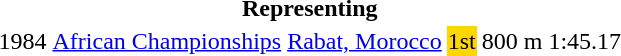<table>
<tr>
<th colspan="6">Representing </th>
</tr>
<tr>
<td>1984</td>
<td><a href='#'>African Championships</a></td>
<td><a href='#'>Rabat, Morocco</a></td>
<td bgcolor=gold>1st</td>
<td>800 m</td>
<td>1:45.17</td>
</tr>
</table>
